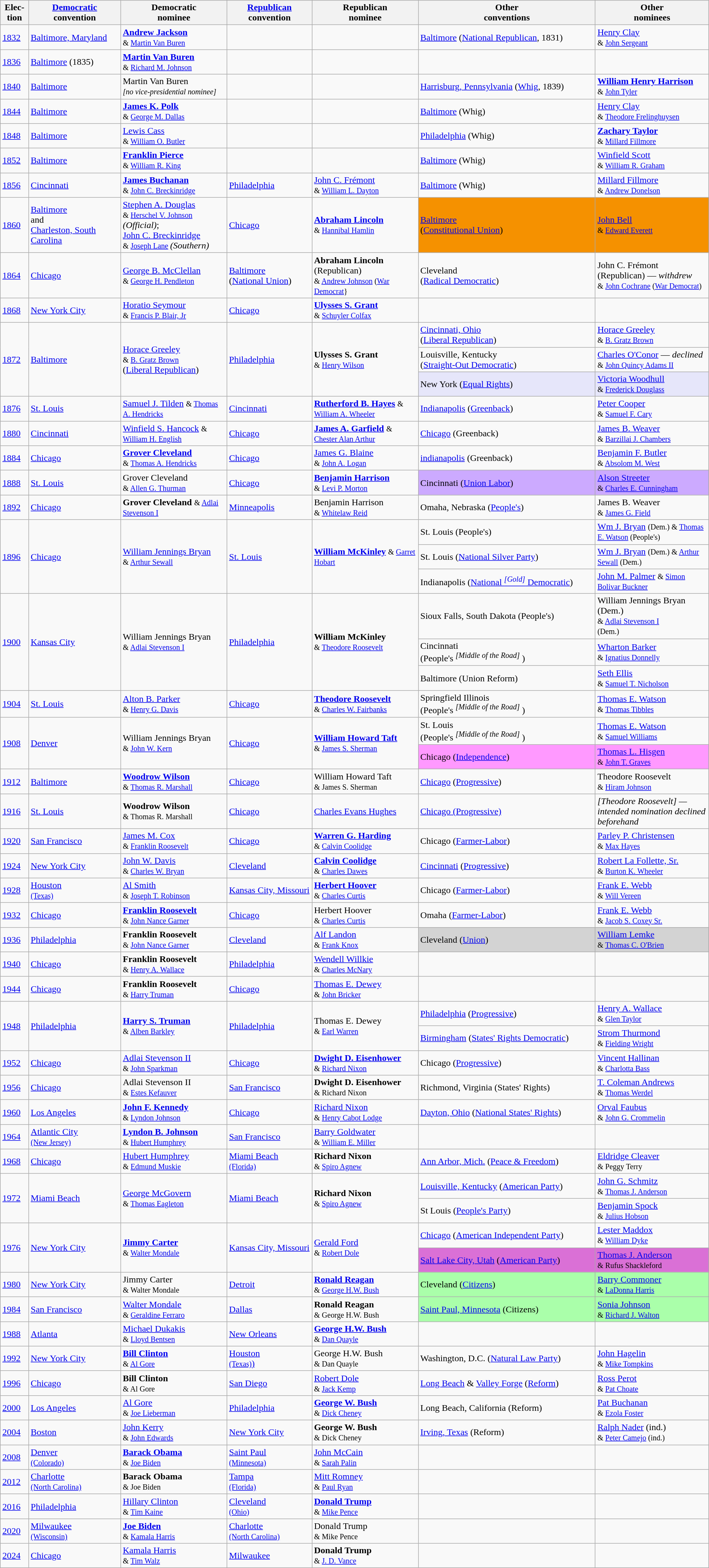<table class="wikitable sortable">
<tr>
<th width=4%>Elec-<br>tion</th>
<th width=13%><a href='#'>Democratic</a><br> convention</th>
<th width=15%>Democratic<br> nominee</th>
<th width=12%><a href='#'>Republican</a><br> convention</th>
<th width=15%>Republican<br> nominee</th>
<th>Other<br> conventions</th>
<th width="16%">Other<br> nominees</th>
</tr>
<tr>
<td><a href='#'>1832</a></td>
<td><a href='#'>Baltimore, Maryland</a></td>
<td><strong><a href='#'>Andrew Jackson</a></strong><br><small>& <a href='#'>Martin Van Buren</a></small></td>
<td></td>
<td></td>
<td><a href='#'>Baltimore</a> (<a href='#'>National Republican</a>, 1831)</td>
<td><a href='#'>Henry Clay</a><br><small>& <a href='#'>John Sergeant</a></small></td>
</tr>
<tr>
<td><a href='#'>1836</a></td>
<td><a href='#'>Baltimore</a> (1835)</td>
<td><strong><a href='#'>Martin Van Buren</a></strong><br><small>& <a href='#'>Richard M. Johnson</a></small></td>
<td></td>
<td></td>
<td></td>
<td></td>
</tr>
<tr>
<td><a href='#'>1840</a></td>
<td><a href='#'>Baltimore</a></td>
<td>Martin Van Buren<br><small><em>[no vice-presidential nominee]</em></small></td>
<td></td>
<td></td>
<td><a href='#'>Harrisburg, Pennsylvania</a> (<a href='#'>Whig</a>, 1839)</td>
<td><strong><a href='#'>William Henry Harrison</a></strong><br><small>& <a href='#'>John Tyler</a></small></td>
</tr>
<tr>
<td><a href='#'>1844</a></td>
<td><a href='#'>Baltimore</a></td>
<td><strong><a href='#'>James K. Polk</a></strong><br><small>& <a href='#'>George M. Dallas</a></small></td>
<td></td>
<td></td>
<td><a href='#'>Baltimore</a> (Whig)</td>
<td><a href='#'>Henry Clay</a><br><small>& <a href='#'>Theodore Frelinghuysen</a></small></td>
</tr>
<tr>
<td><a href='#'>1848</a></td>
<td><a href='#'>Baltimore</a></td>
<td><a href='#'>Lewis Cass</a><br><small>& <a href='#'>William O. Butler</a></small></td>
<td></td>
<td></td>
<td><a href='#'>Philadelphia</a> (Whig)</td>
<td><strong><a href='#'>Zachary Taylor</a></strong><br><small>& <a href='#'>Millard Fillmore</a></small></td>
</tr>
<tr>
<td><a href='#'>1852</a></td>
<td><a href='#'>Baltimore</a></td>
<td><strong><a href='#'>Franklin Pierce</a></strong><br><small>& <a href='#'>William R. King</a></small></td>
<td></td>
<td></td>
<td><a href='#'>Baltimore</a> (Whig)</td>
<td><a href='#'>Winfield Scott</a><br><small>& <a href='#'>William R. Graham</a></small></td>
</tr>
<tr>
<td><a href='#'>1856</a></td>
<td><a href='#'>Cincinnati</a></td>
<td><strong><a href='#'>James Buchanan</a></strong><br><small>& <a href='#'>John C. Breckinridge</a></small></td>
<td><a href='#'>Philadelphia</a></td>
<td><a href='#'>John C. Frémont</a><br><small>& <a href='#'>William L. Dayton</a></small></td>
<td><a href='#'>Baltimore</a> (Whig)</td>
<td><a href='#'>Millard Fillmore</a><br><small>& <a href='#'>Andrew Donelson</a></small></td>
</tr>
<tr>
<td><a href='#'>1860</a></td>
<td><a href='#'>Baltimore</a><br> and <br><a href='#'>Charleston, South Carolina</a></td>
<td><a href='#'>Stephen A. Douglas</a> <br><small>& <a href='#'>Herschel V. Johnson</a> </small><em>(Official)</em>;<br><a href='#'>John C. Breckinridge</a> <br> <small> & <a href='#'>Joseph Lane</a> </small><em>(Southern)</em></td>
<td><a href='#'>Chicago</a></td>
<td><strong><a href='#'>Abraham Lincoln</a></strong> <br><small>& <a href='#'>Hannibal Hamlin</a></small></td>
<td style="background:#f59100"><a href='#'>Baltimore</a><br> (<a href='#'>Constitutional Union</a>)</td>
<td style="background:#f59100"><a href='#'>John Bell</a> <br><small>& <a href='#'>Edward Everett</a></small></td>
</tr>
<tr>
<td><a href='#'>1864</a></td>
<td><a href='#'>Chicago</a></td>
<td><a href='#'>George B. McClellan</a> <br> <small>& <a href='#'>George H. Pendleton</a></small></td>
<td><a href='#'>Baltimore</a><br> (<a href='#'>National Union</a>)</td>
<td><strong>Abraham Lincoln</strong> (Republican) <br> <small> & <a href='#'>Andrew Johnson</a> (<a href='#'>War Democrat</a>}</small></td>
<td>Cleveland<br> (<a href='#'>Radical Democratic</a>)</td>
<td>John C. Frémont (Republican)  — <em>withdrew</em> <br><small>& <a href='#'>John Cochrane</a> (<a href='#'>War Democrat</a>)</small></td>
</tr>
<tr>
<td><a href='#'>1868</a></td>
<td><a href='#'>New York City</a></td>
<td><a href='#'>Horatio Seymour</a><br><small>& <a href='#'>Francis P. Blair, Jr</a></small></td>
<td><a href='#'>Chicago</a></td>
<td><strong><a href='#'>Ulysses S. Grant</a></strong><br><small>& <a href='#'>Schuyler Colfax</a></small></td>
<td></td>
<td></td>
</tr>
<tr>
<td rowspan= "3"><a href='#'>1872</a></td>
<td rowspan= "3"  ><a href='#'>Baltimore</a></td>
<td rowspan= "3" ><a href='#'>Horace Greeley</a><br><small>& <a href='#'>B. Gratz Brown</a></small> <br> (<a href='#'>Liberal Republican</a>)</td>
<td rowspan= "3" ><a href='#'>Philadelphia</a></td>
<td rowspan= "3"  ><strong>Ulysses S. Grant</strong><br><small> & <a href='#'>Henry Wilson</a></small></td>
<td><a href='#'>Cincinnati, Ohio</a><br> (<a href='#'>Liberal Republican</a>)</td>
<td><a href='#'>Horace Greeley</a><br><small>& <a href='#'>B. Gratz Brown</a></small></td>
</tr>
<tr>
<td>Louisville, Kentucky<br> (<a href='#'>Straight-Out Democratic</a>)</td>
<td><a href='#'>Charles O'Conor</a> — <em>declined</em><br><small>& <a href='#'>John Quincy Adams II</a></small></td>
</tr>
<tr>
<td style="background:lavender">New York (<a href='#'>Equal Rights</a>)</td>
<td style="background:lavender"><a href='#'>Victoria Woodhull</a><br><small>& <a href='#'>Frederick Douglass</a></small></td>
</tr>
<tr>
<td><a href='#'>1876</a></td>
<td><a href='#'>St. Louis</a></td>
<td><a href='#'>Samuel J. Tilden</a> <small>& <a href='#'>Thomas A. Hendricks</a></small></td>
<td><a href='#'>Cincinnati</a></td>
<td><strong><a href='#'>Rutherford B. Hayes</a></strong> <small>& <a href='#'>William A. Wheeler</a></small></td>
<td><a href='#'>Indianapolis</a> (<a href='#'>Greenback</a>)</td>
<td><a href='#'>Peter Cooper</a><br><small> & <a href='#'>Samuel F. Cary</a></small></td>
</tr>
<tr>
<td><a href='#'>1880</a></td>
<td><a href='#'>Cincinnati</a></td>
<td><a href='#'>Winfield S. Hancock</a> <small>& <a href='#'>William H. English</a></small></td>
<td><a href='#'>Chicago</a></td>
<td><strong><a href='#'>James A. Garfield</a></strong> <small>& <a href='#'>Chester Alan Arthur</a></small></td>
<td><a href='#'>Chicago</a> (Greenback)</td>
<td><a href='#'>James B. Weaver</a><br><small> & <a href='#'>Barzillai J. Chambers</a></small></td>
</tr>
<tr>
<td><a href='#'>1884</a></td>
<td><a href='#'>Chicago</a></td>
<td><strong><a href='#'>Grover Cleveland</a></strong><br><small>& <a href='#'>Thomas A. Hendricks</a></small></td>
<td><a href='#'>Chicago</a></td>
<td><a href='#'>James G. Blaine</a><br> <small>& <a href='#'>John A. Logan</a></small></td>
<td><a href='#'>indianapolis</a> (Greenback)</td>
<td><a href='#'>Benjamin F. Butler</a><br><small> & <a href='#'>Absolom M. West</a></small></td>
</tr>
<tr>
<td><a href='#'>1888</a></td>
<td><a href='#'>St. Louis</a></td>
<td>Grover Cleveland<br><small>& <a href='#'>Allen G. Thurman</a></small></td>
<td><a href='#'>Chicago</a></td>
<td><strong><a href='#'>Benjamin Harrison</a></strong><br><small>& <a href='#'>Levi P. Morton</a></small></td>
<td style="background:#ccaaff">Cincinnati (<a href='#'>Union Labor</a>)</td>
<td style="background:#ccaaff"><a href='#'>Alson Streeter</a><br><small> & <a href='#'>Charles E. Cunningham</a></small></td>
</tr>
<tr>
<td><a href='#'>1892</a></td>
<td><a href='#'>Chicago</a></td>
<td><strong>Grover Cleveland</strong> <small>& <a href='#'>Adlai Stevenson I</a></small></td>
<td><a href='#'>Minneapolis</a></td>
<td>Benjamin Harrison<br><small>& <a href='#'>Whitelaw Reid</a></small></td>
<td>Omaha, Nebraska (<a href='#'>People's</a>)</td>
<td>James B. Weaver<br><small> & <a href='#'>James G. Field</a></small></td>
</tr>
<tr>
<td rowspan="3"><a href='#'>1896</a></td>
<td rowspan="3"><a href='#'>Chicago</a></td>
<td rowspan="3" ><a href='#'>William Jennings Bryan</a><br> <small>& <a href='#'>Arthur Sewall</a></small></td>
<td rowspan="3" ><a href='#'>St. Louis</a></td>
<td rowspan="3" ><strong><a href='#'>William McKinley</a></strong> <small>& <a href='#'>Garret Hobart</a></small></td>
<td>St. Louis (People's)</td>
<td><a href='#'>Wm J. Bryan</a> <small>(Dem.)  & <a href='#'>Thomas E. Watson</a> (People's)</small></td>
</tr>
<tr>
<td>St. Louis (<a href='#'>National Silver Party</a>)</td>
<td><a href='#'>Wm J. Bryan</a> <small>(Dem.) & <a href='#'>Arthur Sewall</a> (Dem.)</small></td>
</tr>
<tr>
<td>Indianapolis (<a href='#'>National <sup><em>[Gold]</em></sup> Democratic</a>)</td>
<td><a href='#'>John M. Palmer</a> <small>& <a href='#'>Simon Bolivar Buckner</a></small></td>
</tr>
<tr>
<td rowspan="3"><a href='#'>1900</a></td>
<td rowspan="3" ><a href='#'>Kansas City</a></td>
<td rowspan="3" >William Jennings Bryan<br><small>& <a href='#'>Adlai Stevenson I</a></small></td>
<td rowspan="3" ><a href='#'>Philadelphia</a></td>
<td rowspan="3" ><strong>William McKinley</strong><br><small>& <a href='#'>Theodore Roosevelt</a></small></td>
<td>Sioux Falls, South Dakota (People's)</td>
<td>William Jennings Bryan (Dem.)<br><small>& <a href='#'>Adlai Stevenson I</a><br> (Dem.)</small></td>
</tr>
<tr>
<td>Cincinnati<br> (People's <em><sup>[Middle of the Road]</sup></em> )</td>
<td><a href='#'>Wharton Barker</a><br><small>& <a href='#'>Ignatius Donnelly</a></small></td>
</tr>
<tr>
<td>Baltimore (Union Reform)</td>
<td><a href='#'>Seth Ellis</a><br><small>& <a href='#'>Samuel T. Nicholson</a></small></td>
</tr>
<tr>
<td><a href='#'>1904</a></td>
<td><a href='#'>St. Louis</a></td>
<td><a href='#'>Alton B. Parker</a><br><small>& <a href='#'>Henry G. Davis</a></small></td>
<td><a href='#'>Chicago</a></td>
<td><strong><a href='#'>Theodore Roosevelt</a></strong><br><small>& <a href='#'>Charles W. Fairbanks</a></small></td>
<td>Springfield Illinois <br> (People's <em><sup>[Middle of the Road]</sup></em> )</td>
<td><a href='#'>Thomas E. Watson</a><br><small>& <a href='#'>Thomas Tibbles</a></small></td>
</tr>
<tr>
<td rowspan="2"><a href='#'>1908</a></td>
<td rowspan="2" ><a href='#'>Denver</a></td>
<td rowspan="2" >William Jennings Bryan <br><small>& <a href='#'>John W. Kern</a></small></td>
<td rowspan="2" ><a href='#'>Chicago</a></td>
<td rowspan="2"><strong><a href='#'>William Howard Taft</a></strong><br><small>& <a href='#'>James S. Sherman</a></small></td>
<td>St. Louis<br> (People's <em><sup>[Middle of the Road]</sup></em> )</td>
<td><a href='#'>Thomas E. Watson</a><br><small>& <a href='#'>Samuel Williams</a></small></td>
</tr>
<tr>
<td style="background:#ff99ff">Chicago (<a href='#'>Independence</a>)</td>
<td style="background:#ff99ff"><a href='#'>Thomas L. Hisgen</a><br><small>& <a href='#'>John T. Graves</a></small></td>
</tr>
<tr>
<td><a href='#'>1912</a></td>
<td><a href='#'>Baltimore</a></td>
<td><strong><a href='#'>Woodrow Wilson</a></strong><br><small>& <a href='#'>Thomas R. Marshall</a></small></td>
<td><a href='#'>Chicago</a></td>
<td>William Howard Taft<br><small>& James S. Sherman</small></td>
<td><a href='#'>Chicago</a> (<a href='#'>Progressive</a>)</td>
<td>Theodore Roosevelt<br><small>& <a href='#'>Hiram Johnson</a></small></td>
</tr>
<tr>
<td><a href='#'>1916</a></td>
<td><a href='#'>St. Louis</a></td>
<td><strong>Woodrow Wilson</strong><br><small>& Thomas R. Marshall</small></td>
<td><a href='#'>Chicago</a></td>
<td><a href='#'>Charles Evans Hughes</a></td>
<td><a href='#'>Chicago (Progressive)</a></td>
<td><em>[Theodore Roosevelt] — intended nomination declined beforehand</em></td>
</tr>
<tr>
<td><a href='#'>1920</a></td>
<td><a href='#'>San Francisco</a></td>
<td><a href='#'>James M. Cox</a><br><small>& <a href='#'>Franklin Roosevelt</a></small></td>
<td><a href='#'>Chicago</a></td>
<td><strong><a href='#'>Warren G. Harding</a></strong><br><small>& <a href='#'>Calvin Coolidge</a></small></td>
<td>Chicago (<a href='#'>Farmer-Labor</a>)</td>
<td><a href='#'>Parley P. Christensen</a><br><small>& <a href='#'>Max Hayes</a></small></td>
</tr>
<tr>
<td><a href='#'>1924</a></td>
<td><a href='#'>New York City</a></td>
<td><a href='#'>John W. Davis</a><br><small>& <a href='#'>Charles W. Bryan</a></small></td>
<td><a href='#'>Cleveland</a></td>
<td><strong><a href='#'>Calvin Coolidge</a></strong><br><small>& <a href='#'>Charles Dawes</a></small></td>
<td><a href='#'>Cincinnati</a> (<a href='#'>Progressive</a>)</td>
<td><a href='#'>Robert La Follette, Sr.</a><br><small>& <a href='#'>Burton K. Wheeler</a></small></td>
</tr>
<tr>
<td><a href='#'>1928</a></td>
<td><a href='#'>Houston <br><small>(Texas)</small></a></td>
<td><a href='#'>Al Smith</a><br><small>& <a href='#'>Joseph T. Robinson</a></small></td>
<td><a href='#'>Kansas City, Missouri</a></td>
<td><strong><a href='#'>Herbert Hoover</a></strong><br><small>& <a href='#'>Charles Curtis</a></small></td>
<td>Chicago (<a href='#'>Farmer-Labor</a>)</td>
<td><a href='#'>Frank E. Webb</a><br><small>& <a href='#'>Will Vereen</a></small></td>
</tr>
<tr>
<td><a href='#'>1932</a></td>
<td><a href='#'>Chicago</a></td>
<td><strong><a href='#'>Franklin Roosevelt</a></strong><br><small>& <a href='#'>John Nance Garner</a></small></td>
<td><a href='#'>Chicago</a></td>
<td>Herbert Hoover <br><small>& <a href='#'>Charles Curtis</a></small></td>
<td>Omaha (<a href='#'>Farmer-Labor</a>)</td>
<td><a href='#'>Frank E. Webb</a><br><small>& <a href='#'>Jacob S. Coxey Sr.</a></small></td>
</tr>
<tr>
<td><a href='#'>1936</a></td>
<td><a href='#'>Philadelphia</a></td>
<td><strong>Franklin Roosevelt</strong> <br><small>& <a href='#'>John Nance Garner</a></small></td>
<td><a href='#'>Cleveland</a></td>
<td><a href='#'>Alf Landon</a><br><small>& <a href='#'>Frank Knox</a></small></td>
<td style="background:lightgray">Cleveland (<a href='#'>Union</a>)</td>
<td style="background:lightgray"><a href='#'>William Lemke</a><br><small>& <a href='#'>Thomas C. O'Brien</a></small></td>
</tr>
<tr>
<td><a href='#'>1940</a></td>
<td><a href='#'>Chicago</a></td>
<td><strong>Franklin Roosevelt</strong> <br><small>& <a href='#'>Henry A. Wallace</a></small></td>
<td><a href='#'>Philadelphia</a></td>
<td><a href='#'>Wendell Willkie</a><br><small>& <a href='#'>Charles McNary</a></small></td>
<td></td>
<td></td>
</tr>
<tr>
<td><a href='#'>1944</a></td>
<td><a href='#'>Chicago</a></td>
<td><strong>Franklin Roosevelt</strong><br><small>& <a href='#'>Harry Truman</a></small></td>
<td><a href='#'>Chicago</a></td>
<td><a href='#'>Thomas E. Dewey</a> <br><small>& <a href='#'>John Bricker</a></small></td>
<td></td>
<td></td>
</tr>
<tr>
<td rowspan="2"><a href='#'>1948</a></td>
<td rowspan="2" ><a href='#'>Philadelphia</a></td>
<td rowspan="2" ><strong><a href='#'>Harry S. Truman</a></strong><br><small>& <a href='#'>Alben Barkley</a></small></td>
<td rowspan="2" ><a href='#'>Philadelphia</a></td>
<td rowspan="2" >Thomas E. Dewey<br><small>& <a href='#'>Earl Warren</a></small></td>
<td><a href='#'>Philadelphia</a> (<a href='#'>Progressive</a>)</td>
<td><a href='#'>Henry A. Wallace</a><br> <small>& <a href='#'>Glen Taylor</a></small></td>
</tr>
<tr>
<td><a href='#'>Birmingham</a> (<a href='#'>States' Rights Democratic</a>)</td>
<td><a href='#'>Strom Thurmond</a><br><small>& <a href='#'>Fielding Wright</a></small></td>
</tr>
<tr>
<td><a href='#'>1952</a></td>
<td><a href='#'>Chicago</a></td>
<td><a href='#'>Adlai Stevenson II</a><br><small>& <a href='#'>John Sparkman</a></small></td>
<td><a href='#'>Chicago</a></td>
<td><strong><a href='#'>Dwight D. Eisenhower</a></strong> <br><small>& <a href='#'>Richard Nixon</a></small></td>
<td>Chicago (<a href='#'>Progressive</a>)</td>
<td><a href='#'>Vincent Hallinan</a><br><small> & <a href='#'>Charlotta Bass</a></small></td>
</tr>
<tr>
<td><a href='#'>1956</a></td>
<td><a href='#'>Chicago</a></td>
<td>Adlai Stevenson II <br><small> & <a href='#'>Estes Kefauver</a></small></td>
<td><a href='#'>San Francisco</a></td>
<td><strong>Dwight D. Eisenhower</strong> <br><small>& Richard Nixon</small></td>
<td>Richmond, Virginia (States' Rights)</td>
<td><a href='#'>T. Coleman Andrews</a> <br><small>& <a href='#'>Thomas Werdel</a></small></td>
</tr>
<tr>
<td><a href='#'>1960</a></td>
<td><a href='#'>Los Angeles</a></td>
<td><strong><a href='#'>John F. Kennedy</a></strong><br> <small>& <a href='#'>Lyndon Johnson</a></small></td>
<td><a href='#'>Chicago</a></td>
<td><a href='#'>Richard Nixon</a><br> <small>& <a href='#'>Henry Cabot Lodge</a></small></td>
<td><a href='#'>Dayton, Ohio</a> (<a href='#'>National States' Rights</a>)</td>
<td><a href='#'>Orval Faubus</a> <br><small>& <a href='#'>John G. Crommelin</a></small></td>
</tr>
<tr>
<td><a href='#'>1964</a></td>
<td><a href='#'>Atlantic City<br> <small>(New Jersey)</small></a></td>
<td><strong><a href='#'>Lyndon B. Johnson</a></strong><br><small>& <a href='#'>Hubert Humphrey</a></small></td>
<td><a href='#'>San Francisco</a></td>
<td><a href='#'>Barry Goldwater</a><br><small>& <a href='#'>William E. Miller</a></small></td>
<td></td>
</tr>
<tr>
<td><a href='#'>1968</a></td>
<td><a href='#'>Chicago</a></td>
<td><a href='#'>Hubert Humphrey</a><br><small> & <a href='#'>Edmund Muskie</a></small></td>
<td><a href='#'>Miami Beach <br> <small> (Florida)</small></a></td>
<td><strong>Richard Nixon</strong><br> <small>& <a href='#'>Spiro Agnew</a></small></td>
<td><a href='#'>Ann Arbor, Mich.</a> (<a href='#'>Peace & Freedom</a>)</td>
<td><a href='#'>Eldridge Cleaver</a><br> <small>& Peggy Terry</small></td>
</tr>
<tr>
<td rowspan="2"><a href='#'>1972</a></td>
<td rowspan="2" ><a href='#'>Miami Beach</a></td>
<td rowspan="2" ><a href='#'>George McGovern</a><br><small>& <a href='#'>Thomas Eagleton</a></small></td>
<td rowspan="2" ><a href='#'>Miami Beach</a></td>
<td rowspan="2" ><strong>Richard Nixon</strong><br><small>& <a href='#'>Spiro Agnew</a></small></td>
<td><a href='#'>Louisville, Kentucky</a> (<a href='#'>American Party</a>)</td>
<td><a href='#'>John G. Schmitz</a><br><small>& <a href='#'>Thomas J. Anderson</a></small></td>
</tr>
<tr>
<td style="background:00ef00">St Louis (<a href='#'>People's Party</a>)</td>
<td style="background:00ef00"><a href='#'>Benjamin Spock</a><br><small>& <a href='#'>Julius Hobson</a></small></td>
</tr>
<tr>
<td rowspan="2"><a href='#'>1976</a></td>
<td rowspan="2" ><a href='#'>New York City</a></td>
<td rowspan="2" ><strong><a href='#'>Jimmy Carter</a></strong><br><small>& <a href='#'>Walter Mondale</a></small></td>
<td rowspan="2" ><a href='#'>Kansas City, Missouri</a></td>
<td rowspan="2" ><a href='#'>Gerald Ford</a><br><small>& <a href='#'>Robert Dole</a></small></td>
<td><a href='#'>Chicago</a> (<a href='#'>American Independent Party</a>)</td>
<td><a href='#'>Lester Maddox</a><br><small>& <a href='#'>William Dyke</a></small></td>
</tr>
<tr>
<td style="background:orchid"><a href='#'>Salt Lake City, Utah</a> (<a href='#'>American Party</a>)</td>
<td style="background:orchid"><a href='#'>Thomas J. Anderson</a><br><small>& Rufus Shackleford</small></td>
</tr>
<tr>
<td><a href='#'>1980</a></td>
<td><a href='#'>New York City</a></td>
<td>Jimmy Carter<br><small>& Walter Mondale</small></td>
<td><a href='#'>Detroit</a></td>
<td><strong><a href='#'>Ronald Reagan</a></strong><br><small>& <a href='#'>George H.W. Bush</a></small></td>
<td style="background:#aaffaa">Cleveland (<a href='#'>Citizens</a>)</td>
<td style="background:#aaffaa"><a href='#'>Barry Commoner</a><br><small>& <a href='#'>LaDonna Harris</a></small></td>
</tr>
<tr>
<td><a href='#'>1984</a></td>
<td><a href='#'>San Francisco</a></td>
<td><a href='#'>Walter Mondale</a><br><small>& <a href='#'>Geraldine Ferraro</a></small></td>
<td><a href='#'>Dallas</a></td>
<td><strong>Ronald Reagan</strong><br><small>& George H.W. Bush</small></td>
<td style="background:#aaffaa"><a href='#'>Saint Paul, Minnesota</a> (Citizens)</td>
<td style="background:#aaffaa"><a href='#'>Sonia Johnson</a><br><small>& <a href='#'>Richard J. Walton</a></small></td>
</tr>
<tr>
<td><a href='#'>1988</a></td>
<td><a href='#'>Atlanta</a></td>
<td><a href='#'>Michael Dukakis</a><br><small>& <a href='#'>Lloyd Bentsen</a></small></td>
<td><a href='#'>New Orleans</a></td>
<td><strong><a href='#'>George H.W. Bush</a></strong><br><small>& <a href='#'>Dan Quayle</a></small></td>
<td></td>
<td></td>
</tr>
<tr>
<td><a href='#'>1992</a></td>
<td><a href='#'>New York City</a></td>
<td><strong><a href='#'>Bill Clinton</a></strong><br><small>& <a href='#'>Al Gore</a></small></td>
<td><a href='#'>Houston<br><small>(Texas)</small>)</a></td>
<td>George H.W. Bush<br><small>& Dan Quayle</small></td>
<td>Washington, D.C. (<a href='#'>Natural Law Party</a>)</td>
<td><a href='#'>John Hagelin</a><br><small>& <a href='#'>Mike Tompkins</a></small></td>
</tr>
<tr>
<td><a href='#'>1996</a></td>
<td><a href='#'>Chicago</a></td>
<td><strong>Bill Clinton</strong><br><small>& Al Gore</small></td>
<td><a href='#'>San Diego</a></td>
<td><a href='#'>Robert Dole</a><br><small>& <a href='#'>Jack Kemp</a></small></td>
<td><a href='#'>Long Beach</a> & <a href='#'>Valley Forge</a> (<a href='#'>Reform</a>)</td>
<td><a href='#'>Ross Perot</a><br><small>& <a href='#'>Pat Choate</a></small></td>
</tr>
<tr>
<td><a href='#'>2000</a></td>
<td><a href='#'>Los Angeles</a></td>
<td><a href='#'>Al Gore</a><br><small>& <a href='#'>Joe Lieberman</a></small></td>
<td><a href='#'>Philadelphia</a></td>
<td><strong><a href='#'>George W. Bush</a></strong><br><small>& <a href='#'>Dick Cheney</a></small></td>
<td>Long Beach, California (Reform)</td>
<td><a href='#'>Pat Buchanan</a><br><small>& <a href='#'>Ezola Foster</a></small></td>
</tr>
<tr>
<td><a href='#'>2004</a></td>
<td><a href='#'>Boston</a></td>
<td><a href='#'>John Kerry</a><br><small>& <a href='#'>John Edwards</a></small></td>
<td><a href='#'>New York City</a></td>
<td><strong>George W. Bush</strong><br><small>& Dick Cheney</small></td>
<td><a href='#'>Irving, Texas</a> (Reform)</td>
<td><a href='#'>Ralph Nader</a> (ind.) <br><small> & <a href='#'>Peter Camejo</a> (ind.)</small></td>
</tr>
<tr>
<td><a href='#'>2008</a></td>
<td><a href='#'>Denver<br><small>(Colorado)</small></a></td>
<td><strong><a href='#'>Barack Obama</a></strong><br><small>& <a href='#'>Joe Biden</a></small></td>
<td><a href='#'>Saint Paul<br><small>(Minnesota)</small></a></td>
<td><a href='#'>John McCain</a><br><small>& <a href='#'>Sarah Palin</a></small></td>
<td></td>
<td></td>
</tr>
<tr>
<td><a href='#'>2012</a></td>
<td><a href='#'>Charlotte<br><small>(North Carolina)</small></a></td>
<td><strong>Barack Obama</strong><br><small>& Joe Biden</small></td>
<td><a href='#'>Tampa<br><small>(Florida)</small></a></td>
<td><a href='#'>Mitt Romney</a><br><small>& <a href='#'>Paul Ryan</a></small></td>
<td></td>
<td></td>
</tr>
<tr>
<td><a href='#'>2016</a></td>
<td><a href='#'>Philadelphia</a></td>
<td><a href='#'>Hillary Clinton</a><br><small>& <a href='#'>Tim Kaine</a></small></td>
<td><a href='#'>Cleveland<br><small>(Ohio)</small></a></td>
<td><strong><a href='#'>Donald Trump</a></strong><br><small>& <a href='#'>Mike Pence</a></small></td>
<td></td>
<td></td>
</tr>
<tr>
<td><a href='#'>2020</a></td>
<td><a href='#'>Milwaukee<br><small>(Wisconsin)</small></a></td>
<td><strong><a href='#'>Joe Biden</a></strong><br><small>& <a href='#'>Kamala Harris</a></small></td>
<td><a href='#'>Charlotte<br><small> (North Carolina)</small></a></td>
<td>Donald Trump<br><small>& Mike Pence</small></td>
<td></td>
<td></td>
</tr>
<tr>
<td><a href='#'>2024</a></td>
<td><a href='#'>Chicago</a></td>
<td><a href='#'>Kamala Harris</a><br><small>& <a href='#'>Tim Walz</a></small></td>
<td><a href='#'>Milwaukee</a></td>
<td><strong>Donald Trump</strong><br><small>& <a href='#'>J. D. Vance</a></small></td>
<td></td>
<td></td>
</tr>
</table>
